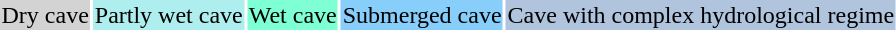<table style="background:transparent">
<tr>
<td bgcolor="LightGray">Dry cave</td>
<td bgcolor="PaleTurquoise">Partly wet cave</td>
<td bgcolor="Aquamarine">Wet cave</td>
<td bgcolor="LightSkyBlue">Submerged cave</td>
<td bgcolor="LightSteelBlue">Cave with complex hydrological regime</td>
</tr>
<tr>
</tr>
</table>
